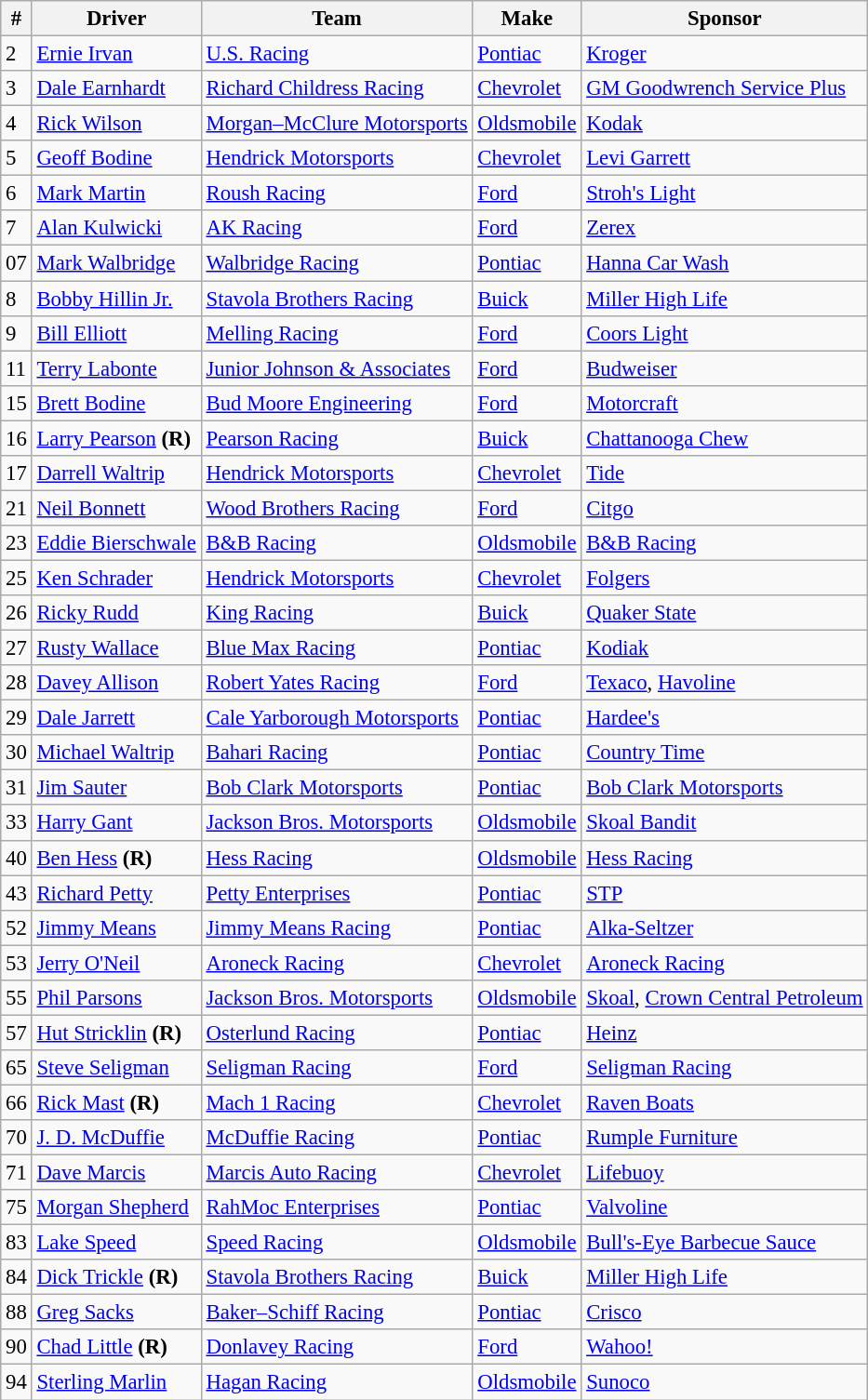<table class="wikitable" style="font-size:95%">
<tr>
<th>#</th>
<th>Driver</th>
<th>Team</th>
<th>Make</th>
<th>Sponsor</th>
</tr>
<tr>
<td>2</td>
<td><a href='#'>Ernie Irvan</a></td>
<td><a href='#'>U.S. Racing</a></td>
<td><a href='#'>Pontiac</a></td>
<td><a href='#'>Kroger</a></td>
</tr>
<tr>
<td>3</td>
<td><a href='#'>Dale Earnhardt</a></td>
<td><a href='#'>Richard Childress Racing</a></td>
<td><a href='#'>Chevrolet</a></td>
<td><a href='#'>GM Goodwrench Service Plus</a></td>
</tr>
<tr>
<td>4</td>
<td><a href='#'>Rick Wilson</a></td>
<td><a href='#'>Morgan–McClure Motorsports</a></td>
<td><a href='#'>Oldsmobile</a></td>
<td><a href='#'>Kodak</a></td>
</tr>
<tr>
<td>5</td>
<td><a href='#'>Geoff Bodine</a></td>
<td><a href='#'>Hendrick Motorsports</a></td>
<td><a href='#'>Chevrolet</a></td>
<td><a href='#'>Levi Garrett</a></td>
</tr>
<tr>
<td>6</td>
<td><a href='#'>Mark Martin</a></td>
<td><a href='#'>Roush Racing</a></td>
<td><a href='#'>Ford</a></td>
<td><a href='#'>Stroh's Light</a></td>
</tr>
<tr>
<td>7</td>
<td><a href='#'>Alan Kulwicki</a></td>
<td><a href='#'>AK Racing</a></td>
<td><a href='#'>Ford</a></td>
<td><a href='#'>Zerex</a></td>
</tr>
<tr>
<td>07</td>
<td><a href='#'>Mark Walbridge</a></td>
<td><a href='#'>Walbridge Racing</a></td>
<td><a href='#'>Pontiac</a></td>
<td><a href='#'>Hanna Car Wash</a></td>
</tr>
<tr>
<td>8</td>
<td><a href='#'>Bobby Hillin Jr.</a></td>
<td><a href='#'>Stavola Brothers Racing</a></td>
<td><a href='#'>Buick</a></td>
<td><a href='#'>Miller High Life</a></td>
</tr>
<tr>
<td>9</td>
<td><a href='#'>Bill Elliott</a></td>
<td><a href='#'>Melling Racing</a></td>
<td><a href='#'>Ford</a></td>
<td><a href='#'>Coors Light</a></td>
</tr>
<tr>
<td>11</td>
<td><a href='#'>Terry Labonte</a></td>
<td><a href='#'>Junior Johnson & Associates</a></td>
<td><a href='#'>Ford</a></td>
<td><a href='#'>Budweiser</a></td>
</tr>
<tr>
<td>15</td>
<td><a href='#'>Brett Bodine</a></td>
<td><a href='#'>Bud Moore Engineering</a></td>
<td><a href='#'>Ford</a></td>
<td><a href='#'>Motorcraft</a></td>
</tr>
<tr>
<td>16</td>
<td><a href='#'>Larry Pearson</a> <strong>(R)</strong></td>
<td><a href='#'>Pearson Racing</a></td>
<td><a href='#'>Buick</a></td>
<td><a href='#'>Chattanooga Chew</a></td>
</tr>
<tr>
<td>17</td>
<td><a href='#'>Darrell Waltrip</a></td>
<td><a href='#'>Hendrick Motorsports</a></td>
<td><a href='#'>Chevrolet</a></td>
<td><a href='#'>Tide</a></td>
</tr>
<tr>
<td>21</td>
<td><a href='#'>Neil Bonnett</a></td>
<td><a href='#'>Wood Brothers Racing</a></td>
<td><a href='#'>Ford</a></td>
<td><a href='#'>Citgo</a></td>
</tr>
<tr>
<td>23</td>
<td><a href='#'>Eddie Bierschwale</a></td>
<td><a href='#'>B&B Racing</a></td>
<td><a href='#'>Oldsmobile</a></td>
<td><a href='#'>B&B Racing</a></td>
</tr>
<tr>
<td>25</td>
<td><a href='#'>Ken Schrader</a></td>
<td><a href='#'>Hendrick Motorsports</a></td>
<td><a href='#'>Chevrolet</a></td>
<td><a href='#'>Folgers</a></td>
</tr>
<tr>
<td>26</td>
<td><a href='#'>Ricky Rudd</a></td>
<td><a href='#'>King Racing</a></td>
<td><a href='#'>Buick</a></td>
<td><a href='#'>Quaker State</a></td>
</tr>
<tr>
<td>27</td>
<td><a href='#'>Rusty Wallace</a></td>
<td><a href='#'>Blue Max Racing</a></td>
<td><a href='#'>Pontiac</a></td>
<td><a href='#'>Kodiak</a></td>
</tr>
<tr>
<td>28</td>
<td><a href='#'>Davey Allison</a></td>
<td><a href='#'>Robert Yates Racing</a></td>
<td><a href='#'>Ford</a></td>
<td><a href='#'>Texaco</a>, <a href='#'>Havoline</a></td>
</tr>
<tr>
<td>29</td>
<td><a href='#'>Dale Jarrett</a></td>
<td><a href='#'>Cale Yarborough Motorsports</a></td>
<td><a href='#'>Pontiac</a></td>
<td><a href='#'>Hardee's</a></td>
</tr>
<tr>
<td>30</td>
<td><a href='#'>Michael Waltrip</a></td>
<td><a href='#'>Bahari Racing</a></td>
<td><a href='#'>Pontiac</a></td>
<td><a href='#'>Country Time</a></td>
</tr>
<tr>
<td>31</td>
<td><a href='#'>Jim Sauter</a></td>
<td><a href='#'>Bob Clark Motorsports</a></td>
<td><a href='#'>Pontiac</a></td>
<td><a href='#'>Bob Clark Motorsports</a></td>
</tr>
<tr>
<td>33</td>
<td><a href='#'>Harry Gant</a></td>
<td><a href='#'>Jackson Bros. Motorsports</a></td>
<td><a href='#'>Oldsmobile</a></td>
<td><a href='#'>Skoal Bandit</a></td>
</tr>
<tr>
<td>40</td>
<td><a href='#'>Ben Hess</a> <strong>(R)</strong></td>
<td><a href='#'>Hess Racing</a></td>
<td><a href='#'>Oldsmobile</a></td>
<td><a href='#'>Hess Racing</a></td>
</tr>
<tr>
<td>43</td>
<td><a href='#'>Richard Petty</a></td>
<td><a href='#'>Petty Enterprises</a></td>
<td><a href='#'>Pontiac</a></td>
<td><a href='#'>STP</a></td>
</tr>
<tr>
<td>52</td>
<td><a href='#'>Jimmy Means</a></td>
<td><a href='#'>Jimmy Means Racing</a></td>
<td><a href='#'>Pontiac</a></td>
<td><a href='#'>Alka-Seltzer</a></td>
</tr>
<tr>
<td>53</td>
<td><a href='#'>Jerry O'Neil</a></td>
<td><a href='#'>Aroneck Racing</a></td>
<td><a href='#'>Chevrolet</a></td>
<td><a href='#'>Aroneck Racing</a></td>
</tr>
<tr>
<td>55</td>
<td><a href='#'>Phil Parsons</a></td>
<td><a href='#'>Jackson Bros. Motorsports</a></td>
<td><a href='#'>Oldsmobile</a></td>
<td><a href='#'>Skoal</a>, <a href='#'>Crown Central Petroleum</a></td>
</tr>
<tr>
<td>57</td>
<td><a href='#'>Hut Stricklin</a> <strong>(R)</strong></td>
<td><a href='#'>Osterlund Racing</a></td>
<td><a href='#'>Pontiac</a></td>
<td><a href='#'>Heinz</a></td>
</tr>
<tr>
<td>65</td>
<td><a href='#'>Steve Seligman</a></td>
<td><a href='#'>Seligman Racing</a></td>
<td><a href='#'>Ford</a></td>
<td><a href='#'>Seligman Racing</a></td>
</tr>
<tr>
<td>66</td>
<td><a href='#'>Rick Mast</a> <strong>(R)</strong></td>
<td><a href='#'>Mach 1 Racing</a></td>
<td><a href='#'>Chevrolet</a></td>
<td><a href='#'>Raven Boats</a></td>
</tr>
<tr>
<td>70</td>
<td><a href='#'>J. D. McDuffie</a></td>
<td><a href='#'>McDuffie Racing</a></td>
<td><a href='#'>Pontiac</a></td>
<td><a href='#'>Rumple Furniture</a></td>
</tr>
<tr>
<td>71</td>
<td><a href='#'>Dave Marcis</a></td>
<td><a href='#'>Marcis Auto Racing</a></td>
<td><a href='#'>Chevrolet</a></td>
<td><a href='#'>Lifebuoy</a></td>
</tr>
<tr>
<td>75</td>
<td><a href='#'>Morgan Shepherd</a></td>
<td><a href='#'>RahMoc Enterprises</a></td>
<td><a href='#'>Pontiac</a></td>
<td><a href='#'>Valvoline</a></td>
</tr>
<tr>
<td>83</td>
<td><a href='#'>Lake Speed</a></td>
<td><a href='#'>Speed Racing</a></td>
<td><a href='#'>Oldsmobile</a></td>
<td><a href='#'>Bull's-Eye Barbecue Sauce</a></td>
</tr>
<tr>
<td>84</td>
<td><a href='#'>Dick Trickle</a> <strong>(R)</strong></td>
<td><a href='#'>Stavola Brothers Racing</a></td>
<td><a href='#'>Buick</a></td>
<td><a href='#'>Miller High Life</a></td>
</tr>
<tr>
<td>88</td>
<td><a href='#'>Greg Sacks</a></td>
<td><a href='#'>Baker–Schiff Racing</a></td>
<td><a href='#'>Pontiac</a></td>
<td><a href='#'>Crisco</a></td>
</tr>
<tr>
<td>90</td>
<td><a href='#'>Chad Little</a> <strong>(R)</strong></td>
<td><a href='#'>Donlavey Racing</a></td>
<td><a href='#'>Ford</a></td>
<td><a href='#'>Wahoo!</a></td>
</tr>
<tr>
<td>94</td>
<td><a href='#'>Sterling Marlin</a></td>
<td><a href='#'>Hagan Racing</a></td>
<td><a href='#'>Oldsmobile</a></td>
<td><a href='#'>Sunoco</a></td>
</tr>
</table>
